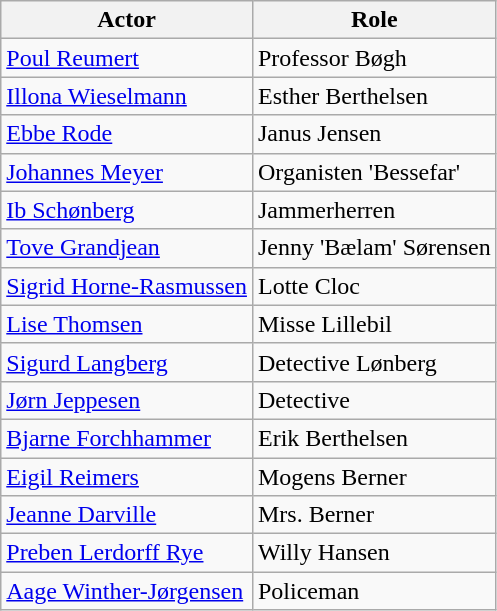<table class="wikitable">
<tr>
<th>Actor</th>
<th>Role</th>
</tr>
<tr>
<td><a href='#'>Poul Reumert</a></td>
<td>Professor Bøgh</td>
</tr>
<tr>
<td><a href='#'>Illona Wieselmann</a></td>
<td>Esther Berthelsen</td>
</tr>
<tr>
<td><a href='#'>Ebbe Rode</a></td>
<td>Janus Jensen</td>
</tr>
<tr>
<td><a href='#'>Johannes Meyer</a></td>
<td>Organisten 'Bessefar'</td>
</tr>
<tr>
<td><a href='#'>Ib Schønberg</a></td>
<td>Jammerherren</td>
</tr>
<tr>
<td><a href='#'>Tove Grandjean</a></td>
<td>Jenny 'Bælam' Sørensen</td>
</tr>
<tr>
<td><a href='#'>Sigrid Horne-Rasmussen</a></td>
<td>Lotte Cloc</td>
</tr>
<tr>
<td><a href='#'>Lise Thomsen</a></td>
<td>Misse Lillebil</td>
</tr>
<tr>
<td><a href='#'>Sigurd Langberg</a></td>
<td>Detective Lønberg</td>
</tr>
<tr>
<td><a href='#'>Jørn Jeppesen</a></td>
<td>Detective</td>
</tr>
<tr>
<td><a href='#'>Bjarne Forchhammer</a></td>
<td>Erik Berthelsen</td>
</tr>
<tr>
<td><a href='#'>Eigil Reimers</a></td>
<td>Mogens Berner</td>
</tr>
<tr>
<td><a href='#'>Jeanne Darville</a></td>
<td>Mrs. Berner</td>
</tr>
<tr>
<td><a href='#'>Preben Lerdorff Rye</a></td>
<td>Willy Hansen</td>
</tr>
<tr>
<td><a href='#'>Aage Winther-Jørgensen</a></td>
<td>Policeman</td>
</tr>
</table>
